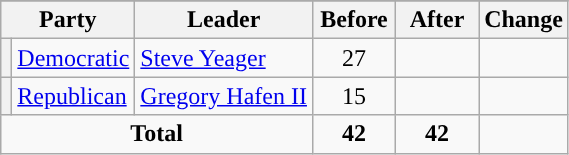<table class="wikitable" style="text-align:center;">
<tr>
</tr>
<tr>
<th colspan="2">Party</th>
<th>Leader</th>
<th style="width:3em">Before</th>
<th style="width:3em">After</th>
<th style="width:3em">Change</th>
</tr>
<tr>
<th style="background-color:"></th>
<td style="text-align:left;"><a href='#'>Democratic</a></td>
<td style="text-align:left;"><a href='#'>Steve Yeager</a></td>
<td>27</td>
<td></td>
<td></td>
</tr>
<tr>
<th style="background-color:"></th>
<td style="text-align:left;"><a href='#'>Republican</a></td>
<td style="text-align:left;"><a href='#'>Gregory Hafen II</a></td>
<td>15</td>
<td></td>
<td></td>
</tr>
<tr>
<td colspan="3"><strong>Total</strong></td>
<td><strong>42</strong></td>
<td><strong>42</strong></td>
<td></td>
</tr>
</table>
